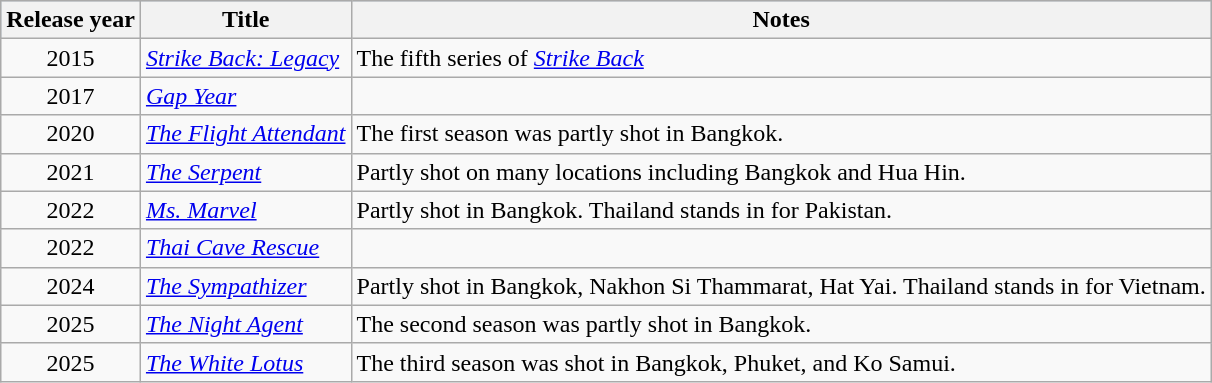<table class="wikitable">
<tr style="background:#b0c4de; text-align:center;">
<th>Release year</th>
<th>Title</th>
<th>Notes</th>
</tr>
<tr>
<td style="text-align:center;">2015</td>
<td><em><a href='#'>Strike Back: Legacy</a></em></td>
<td>The fifth series of <em><a href='#'>Strike Back</a></em></td>
</tr>
<tr>
<td style="text-align:center;">2017</td>
<td><em><a href='#'>Gap Year</a></em></td>
<td></td>
</tr>
<tr>
<td style="text-align:center;">2020</td>
<td><em><a href='#'>The Flight Attendant</a></em></td>
<td>The first season was partly shot in Bangkok.</td>
</tr>
<tr>
<td style="text-align:center;">2021</td>
<td><em><a href='#'>The Serpent</a></em></td>
<td>Partly shot on many locations including Bangkok and Hua Hin.</td>
</tr>
<tr>
<td style="text-align:center;">2022</td>
<td><em><a href='#'>Ms. Marvel</a></em></td>
<td>Partly shot in Bangkok. Thailand stands in for Pakistan.</td>
</tr>
<tr>
<td style="text-align:center;">2022</td>
<td><em><a href='#'>Thai Cave Rescue</a></em></td>
<td></td>
</tr>
<tr>
<td style="text-align:center;">2024</td>
<td><em><a href='#'>The Sympathizer</a></em></td>
<td>Partly shot in Bangkok, Nakhon Si Thammarat, Hat Yai. Thailand stands in for Vietnam.</td>
</tr>
<tr>
<td style="text-align:center;">2025</td>
<td><em><a href='#'>The Night Agent</a></em></td>
<td>The second season was partly shot in Bangkok.</td>
</tr>
<tr>
<td style="text-align:center;">2025</td>
<td><em><a href='#'>The White Lotus</a></em></td>
<td>The third season was shot in Bangkok, Phuket, and Ko Samui.</td>
</tr>
</table>
